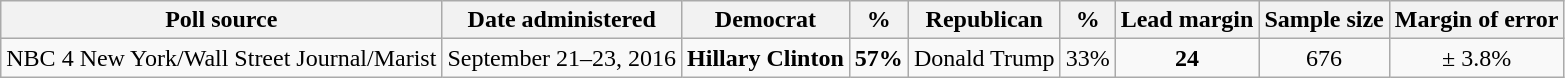<table class="wikitable" style="text-align:center;">
<tr valign=bottom>
<th>Poll source</th>
<th>Date administered</th>
<th>Democrat</th>
<th>%</th>
<th>Republican</th>
<th>%</th>
<th>Lead margin</th>
<th>Sample size</th>
<th>Margin of error</th>
</tr>
<tr>
<td>NBC 4 New York/Wall Street Journal/Marist</td>
<td>September 21–23, 2016</td>
<td><strong>Hillary Clinton</strong></td>
<td><strong>57%</strong></td>
<td>Donald Trump</td>
<td>33%</td>
<td><strong>24</strong></td>
<td>676</td>
<td>± 3.8%</td>
</tr>
</table>
